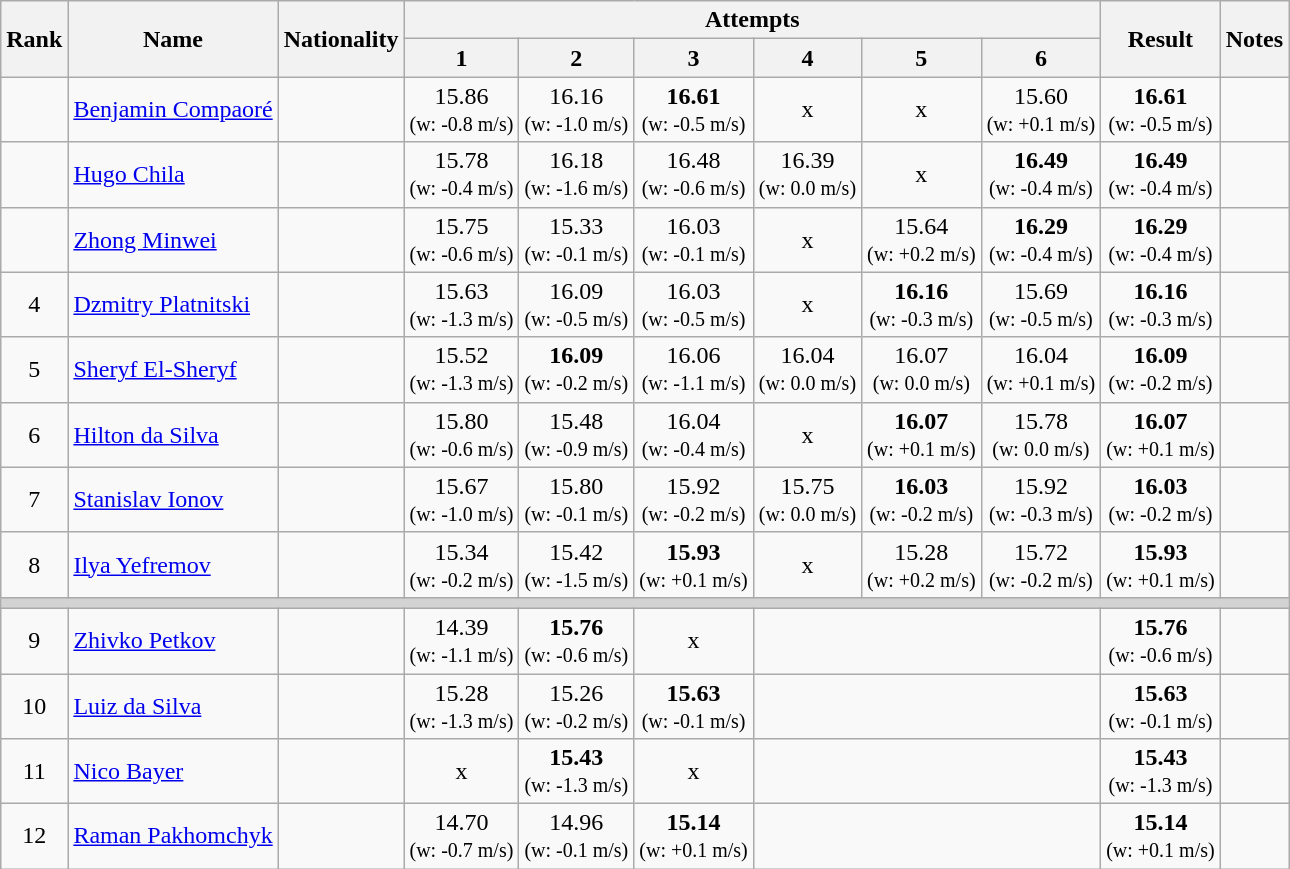<table class="wikitable sortable" style="text-align:center">
<tr>
<th rowspan=2>Rank</th>
<th rowspan=2>Name</th>
<th rowspan=2>Nationality</th>
<th colspan=6>Attempts</th>
<th rowspan=2>Result</th>
<th rowspan=2>Notes</th>
</tr>
<tr>
<th>1</th>
<th>2</th>
<th>3</th>
<th>4</th>
<th>5</th>
<th>6</th>
</tr>
<tr>
<td></td>
<td align=left><a href='#'>Benjamin Compaoré</a></td>
<td align=left></td>
<td>15.86<br><small>(w: -0.8 m/s)</small></td>
<td>16.16<br><small>(w: -1.0 m/s)</small></td>
<td><strong>16.61</strong><br><small>(w: -0.5 m/s)</small></td>
<td>x</td>
<td>x</td>
<td>15.60<br><small>(w: +0.1 m/s)</small></td>
<td><strong>16.61</strong> <br><small>(w: -0.5 m/s)</small></td>
<td></td>
</tr>
<tr>
<td></td>
<td align=left><a href='#'>Hugo Chila</a></td>
<td align=left></td>
<td>15.78<br><small>(w: -0.4 m/s)</small></td>
<td>16.18<br><small>(w: -1.6 m/s)</small></td>
<td>16.48<br><small>(w: -0.6 m/s)</small></td>
<td>16.39<br><small>(w: 0.0 m/s)</small></td>
<td>x</td>
<td><strong>16.49</strong><br><small>(w: -0.4 m/s)</small></td>
<td><strong>16.49</strong> <br><small>(w: -0.4 m/s)</small></td>
<td></td>
</tr>
<tr>
<td></td>
<td align=left><a href='#'>Zhong Minwei</a></td>
<td align=left></td>
<td>15.75<br><small>(w: -0.6 m/s)</small></td>
<td>15.33<br><small>(w: -0.1 m/s)</small></td>
<td>16.03<br><small>(w: -0.1 m/s)</small></td>
<td>x</td>
<td>15.64<br><small>(w: +0.2 m/s)</small></td>
<td><strong>16.29</strong><br><small>(w: -0.4 m/s)</small></td>
<td><strong>16.29</strong> <br><small>(w: -0.4 m/s)</small></td>
<td></td>
</tr>
<tr>
<td>4</td>
<td align=left><a href='#'>Dzmitry Platnitski</a></td>
<td align=left></td>
<td>15.63<br><small>(w: -1.3 m/s)</small></td>
<td>16.09<br><small>(w: -0.5 m/s)</small></td>
<td>16.03<br><small>(w: -0.5 m/s)</small></td>
<td>x</td>
<td><strong>16.16</strong><br><small>(w: -0.3 m/s)</small></td>
<td>15.69<br><small>(w: -0.5 m/s)</small></td>
<td><strong>16.16</strong> <br><small>(w: -0.3 m/s)</small></td>
<td></td>
</tr>
<tr>
<td>5</td>
<td align=left><a href='#'>Sheryf El-Sheryf</a></td>
<td align=left></td>
<td>15.52<br><small>(w: -1.3 m/s)</small></td>
<td><strong>16.09</strong><br><small>(w: -0.2 m/s)</small></td>
<td>16.06<br><small>(w: -1.1 m/s)</small></td>
<td>16.04<br><small>(w: 0.0 m/s)</small></td>
<td>16.07<br><small>(w: 0.0 m/s)</small></td>
<td>16.04<br><small>(w: +0.1 m/s)</small></td>
<td><strong>16.09</strong> <br><small>(w: -0.2 m/s)</small></td>
<td></td>
</tr>
<tr>
<td>6</td>
<td align=left><a href='#'>Hilton da Silva</a></td>
<td align=left></td>
<td>15.80<br><small>(w: -0.6 m/s)</small></td>
<td>15.48<br><small>(w: -0.9 m/s)</small></td>
<td>16.04<br><small>(w: -0.4 m/s)</small></td>
<td>x</td>
<td><strong>16.07</strong><br><small>(w: +0.1 m/s)</small></td>
<td>15.78<br><small>(w: 0.0 m/s)</small></td>
<td><strong>16.07</strong> <br><small>(w: +0.1 m/s)</small></td>
<td></td>
</tr>
<tr>
<td>7</td>
<td align=left><a href='#'>Stanislav Ionov</a></td>
<td align=left></td>
<td>15.67<br><small>(w: -1.0 m/s)</small></td>
<td>15.80<br><small>(w: -0.1 m/s)</small></td>
<td>15.92<br><small>(w: -0.2 m/s)</small></td>
<td>15.75<br><small>(w: 0.0 m/s)</small></td>
<td><strong>16.03</strong><br><small>(w: -0.2 m/s)</small></td>
<td>15.92<br><small>(w: -0.3 m/s)</small></td>
<td><strong>16.03</strong> <br><small>(w: -0.2 m/s)</small></td>
<td></td>
</tr>
<tr>
<td>8</td>
<td align=left><a href='#'>Ilya Yefremov</a></td>
<td align=left></td>
<td>15.34<br><small>(w: -0.2 m/s)</small></td>
<td>15.42<br><small>(w: -1.5 m/s)</small></td>
<td><strong>15.93</strong><br><small>(w: +0.1 m/s)</small></td>
<td>x</td>
<td>15.28<br><small>(w: +0.2 m/s)</small></td>
<td>15.72<br><small>(w: -0.2 m/s)</small></td>
<td><strong>15.93</strong> <br><small>(w: +0.1 m/s)</small></td>
<td></td>
</tr>
<tr>
<td colspan=11 bgcolor=lightgray></td>
</tr>
<tr>
<td>9</td>
<td align=left><a href='#'>Zhivko Petkov</a></td>
<td align=left></td>
<td>14.39<br><small>(w: -1.1 m/s)</small></td>
<td><strong>15.76</strong><br><small>(w: -0.6 m/s)</small></td>
<td>x</td>
<td colspan=3></td>
<td><strong>15.76</strong> <br><small>(w: -0.6 m/s)</small></td>
<td></td>
</tr>
<tr>
<td>10</td>
<td align=left><a href='#'>Luiz da Silva</a></td>
<td align=left></td>
<td>15.28<br><small>(w: -1.3 m/s)</small></td>
<td>15.26<br><small>(w: -0.2 m/s)</small></td>
<td><strong>15.63</strong><br><small>(w: -0.1 m/s)</small></td>
<td colspan=3></td>
<td><strong>15.63</strong> <br><small>(w: -0.1 m/s)</small></td>
<td></td>
</tr>
<tr>
<td>11</td>
<td align=left><a href='#'>Nico Bayer</a></td>
<td align=left></td>
<td>x</td>
<td><strong>15.43</strong><br><small>(w: -1.3 m/s)</small></td>
<td>x</td>
<td colspan=3></td>
<td><strong>15.43</strong> <br><small>(w: -1.3 m/s)</small></td>
<td></td>
</tr>
<tr>
<td>12</td>
<td align=left><a href='#'>Raman Pakhomchyk</a></td>
<td align=left></td>
<td>14.70<br><small>(w: -0.7 m/s)</small></td>
<td>14.96<br><small>(w: -0.1 m/s)</small></td>
<td><strong>15.14</strong><br><small>(w: +0.1 m/s)</small></td>
<td colspan=3></td>
<td><strong>15.14</strong> <br><small>(w: +0.1 m/s)</small></td>
<td></td>
</tr>
</table>
